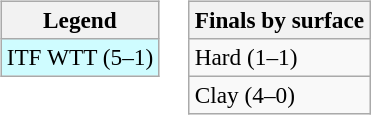<table>
<tr valign=top>
<td><br><table class="wikitable" style=font-size:97%>
<tr>
<th>Legend</th>
</tr>
<tr style="background:#cffcff;">
<td>ITF WTT (5–1)</td>
</tr>
</table>
</td>
<td><br><table class="wikitable" style=font-size:97%>
<tr>
<th>Finals by surface</th>
</tr>
<tr>
<td>Hard (1–1)</td>
</tr>
<tr>
<td>Clay (4–0)</td>
</tr>
</table>
</td>
</tr>
</table>
